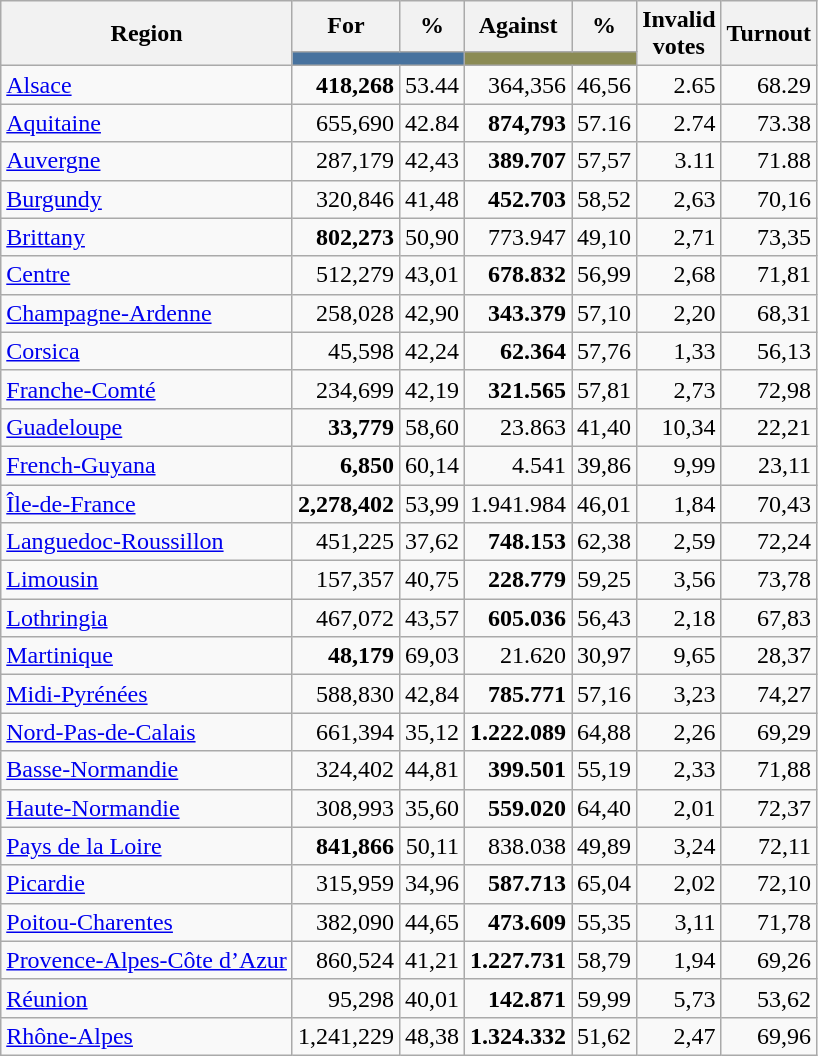<table class="wikitable sortable" style="text-align:right">
<tr>
<th rowspan=2>Region</th>
<th>For</th>
<th>%</th>
<th>Against</th>
<th>%</th>
<th rowspan=2>Invalid <br>votes</th>
<th rowspan=2>Turnout</th>
</tr>
<tr>
<th colspan=2 style="background-color:#47729E"></th>
<th colspan=2 style="background-color:#8B8B54"></th>
</tr>
<tr>
<td align=left><a href='#'>Alsace</a></td>
<td><strong>418,268</strong></td>
<td>53.44</td>
<td>364,356</td>
<td>46,56</td>
<td>2.65</td>
<td>68.29</td>
</tr>
<tr>
<td align=left><a href='#'>Aquitaine</a></td>
<td>655,690</td>
<td>42.84</td>
<td><strong>874,793</strong></td>
<td>57.16</td>
<td>2.74</td>
<td>73.38</td>
</tr>
<tr>
<td align=left><a href='#'>Auvergne</a></td>
<td>287,179</td>
<td>42,43</td>
<td><strong>389.707</strong></td>
<td>57,57</td>
<td>3.11</td>
<td>71.88</td>
</tr>
<tr>
<td align=left><a href='#'>Burgundy</a></td>
<td>320,846</td>
<td>41,48</td>
<td><strong>452.703</strong></td>
<td>58,52</td>
<td>2,63</td>
<td>70,16</td>
</tr>
<tr>
<td align=left><a href='#'>Brittany</a></td>
<td><strong>802,273</strong></td>
<td>50,90</td>
<td>773.947</td>
<td>49,10</td>
<td>2,71</td>
<td>73,35</td>
</tr>
<tr>
<td align=left><a href='#'>Centre</a></td>
<td>512,279</td>
<td>43,01</td>
<td><strong>678.832</strong></td>
<td>56,99</td>
<td>2,68</td>
<td>71,81</td>
</tr>
<tr>
<td align=left><a href='#'>Champagne-Ardenne</a></td>
<td>258,028</td>
<td>42,90</td>
<td><strong>343.379</strong></td>
<td>57,10</td>
<td>2,20</td>
<td>68,31</td>
</tr>
<tr>
<td align=left><a href='#'>Corsica</a></td>
<td>45,598</td>
<td>42,24</td>
<td><strong>62.364</strong></td>
<td>57,76</td>
<td>1,33</td>
<td>56,13</td>
</tr>
<tr>
<td align=left><a href='#'>Franche-Comté</a></td>
<td>234,699</td>
<td>42,19</td>
<td><strong>321.565</strong></td>
<td>57,81</td>
<td>2,73</td>
<td>72,98</td>
</tr>
<tr>
<td align=left><a href='#'>Guadeloupe</a></td>
<td><strong>33,779</strong></td>
<td>58,60</td>
<td>23.863</td>
<td>41,40</td>
<td>10,34</td>
<td>22,21</td>
</tr>
<tr>
<td align=left><a href='#'>French-Guyana</a></td>
<td><strong>6,850</strong></td>
<td>60,14</td>
<td>4.541</td>
<td>39,86</td>
<td>9,99</td>
<td>23,11</td>
</tr>
<tr>
<td align=left><a href='#'>Île-de-France</a></td>
<td><strong>2,278,402</strong></td>
<td>53,99</td>
<td>1.941.984</td>
<td>46,01</td>
<td>1,84</td>
<td>70,43</td>
</tr>
<tr>
<td align=left><a href='#'>Languedoc-Roussillon</a></td>
<td>451,225</td>
<td>37,62</td>
<td><strong>748.153</strong></td>
<td>62,38</td>
<td>2,59</td>
<td>72,24</td>
</tr>
<tr>
<td align=left><a href='#'>Limousin</a></td>
<td>157,357</td>
<td>40,75</td>
<td><strong>228.779</strong></td>
<td>59,25</td>
<td>3,56</td>
<td>73,78</td>
</tr>
<tr>
<td align=left><a href='#'>Lothringia</a></td>
<td>467,072</td>
<td>43,57</td>
<td><strong>605.036</strong></td>
<td>56,43</td>
<td>2,18</td>
<td>67,83</td>
</tr>
<tr>
<td align=left><a href='#'>Martinique</a></td>
<td><strong>48,179</strong></td>
<td>69,03</td>
<td>21.620</td>
<td>30,97</td>
<td>9,65</td>
<td>28,37</td>
</tr>
<tr>
<td align=left><a href='#'>Midi-Pyrénées</a></td>
<td>588,830</td>
<td>42,84</td>
<td><strong>785.771</strong></td>
<td>57,16</td>
<td>3,23</td>
<td>74,27</td>
</tr>
<tr>
<td align=left><a href='#'>Nord-Pas-de-Calais</a></td>
<td>661,394</td>
<td>35,12</td>
<td><strong>1.222.089</strong></td>
<td>64,88</td>
<td>2,26</td>
<td>69,29</td>
</tr>
<tr>
<td align=left><a href='#'>Basse-Normandie</a></td>
<td>324,402</td>
<td>44,81</td>
<td><strong>399.501</strong></td>
<td>55,19</td>
<td>2,33</td>
<td>71,88</td>
</tr>
<tr>
<td align=left><a href='#'>Haute-Normandie</a></td>
<td>308,993</td>
<td>35,60</td>
<td><strong>559.020</strong></td>
<td>64,40</td>
<td>2,01</td>
<td>72,37</td>
</tr>
<tr>
<td align=left><a href='#'>Pays de la Loire</a></td>
<td><strong>841,866</strong></td>
<td>50,11</td>
<td>838.038</td>
<td>49,89</td>
<td>3,24</td>
<td>72,11</td>
</tr>
<tr>
<td align=left><a href='#'>Picardie</a></td>
<td>315,959</td>
<td>34,96</td>
<td><strong>587.713</strong></td>
<td>65,04</td>
<td>2,02</td>
<td>72,10</td>
</tr>
<tr>
<td align=left><a href='#'>Poitou-Charentes</a></td>
<td>382,090</td>
<td>44,65</td>
<td><strong>473.609</strong></td>
<td>55,35</td>
<td>3,11</td>
<td>71,78</td>
</tr>
<tr>
<td align=left><a href='#'>Provence-Alpes-Côte d’Azur</a></td>
<td>860,524</td>
<td>41,21</td>
<td><strong>1.227.731</strong></td>
<td>58,79</td>
<td>1,94</td>
<td>69,26</td>
</tr>
<tr>
<td align=left><a href='#'>Réunion</a></td>
<td>95,298</td>
<td>40,01</td>
<td><strong>142.871</strong></td>
<td>59,99</td>
<td>5,73</td>
<td>53,62</td>
</tr>
<tr>
<td align=left><a href='#'>Rhône-Alpes</a></td>
<td>1,241,229</td>
<td>48,38</td>
<td><strong>1.324.332</strong></td>
<td>51,62</td>
<td>2,47</td>
<td>69,96</td>
</tr>
</table>
